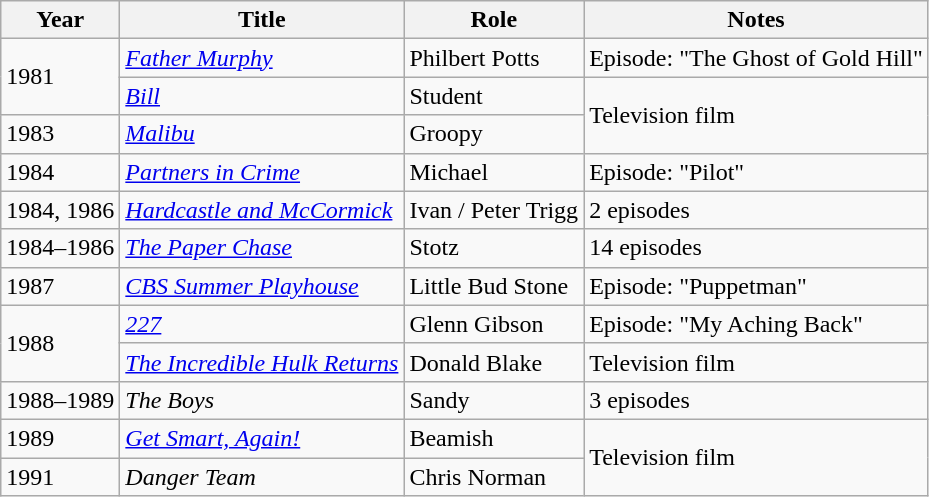<table class="wikitable sortable">
<tr>
<th>Year</th>
<th>Title</th>
<th>Role</th>
<th>Notes</th>
</tr>
<tr>
<td rowspan="2">1981</td>
<td><em><a href='#'>Father Murphy</a></em></td>
<td>Philbert Potts</td>
<td>Episode: "The Ghost of Gold Hill"</td>
</tr>
<tr>
<td><a href='#'><em>Bill</em></a></td>
<td>Student</td>
<td rowspan="2">Television film</td>
</tr>
<tr>
<td>1983</td>
<td><a href='#'><em>Malibu</em></a></td>
<td>Groopy</td>
</tr>
<tr>
<td>1984</td>
<td><a href='#'><em>Partners in Crime</em></a></td>
<td>Michael</td>
<td>Episode: "Pilot"</td>
</tr>
<tr>
<td>1984, 1986</td>
<td><em><a href='#'>Hardcastle and McCormick</a></em></td>
<td>Ivan / Peter Trigg</td>
<td>2 episodes</td>
</tr>
<tr>
<td>1984–1986</td>
<td><a href='#'><em>The Paper Chase</em></a></td>
<td>Stotz</td>
<td>14 episodes</td>
</tr>
<tr>
<td>1987</td>
<td><em><a href='#'>CBS Summer Playhouse</a></em></td>
<td>Little Bud Stone</td>
<td>Episode: "Puppetman"</td>
</tr>
<tr>
<td rowspan="2">1988</td>
<td><a href='#'><em>227</em></a></td>
<td>Glenn Gibson</td>
<td>Episode: "My Aching Back"</td>
</tr>
<tr>
<td><em><a href='#'>The Incredible Hulk Returns</a></em></td>
<td>Donald Blake</td>
<td>Television film</td>
</tr>
<tr>
<td>1988–1989</td>
<td><em>The Boys</em></td>
<td>Sandy</td>
<td>3 episodes</td>
</tr>
<tr>
<td>1989</td>
<td><em><a href='#'>Get Smart, Again!</a></em></td>
<td>Beamish</td>
<td rowspan="2">Television film</td>
</tr>
<tr>
<td>1991</td>
<td><em>Danger Team</em></td>
<td>Chris Norman</td>
</tr>
</table>
